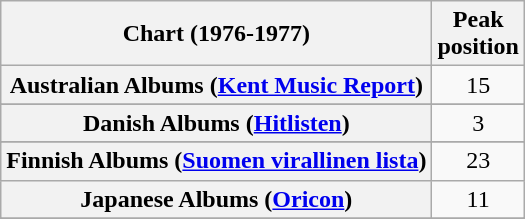<table class="wikitable sortable plainrowheaders" style="text-align:center">
<tr>
<th scope="col">Chart (1976-1977)</th>
<th scope="col">Peak<br>position</th>
</tr>
<tr>
<th scope="row">Australian Albums (<a href='#'>Kent Music Report</a>)</th>
<td>15</td>
</tr>
<tr>
</tr>
<tr>
<th scope="row">Danish Albums (<a href='#'>Hitlisten</a>)</th>
<td>3</td>
</tr>
<tr>
</tr>
<tr>
<th scope="row">Finnish Albums (<a href='#'>Suomen virallinen lista</a>)</th>
<td>23</td>
</tr>
<tr>
<th scope="row">Japanese Albums (<a href='#'>Oricon</a>)</th>
<td>11</td>
</tr>
<tr>
</tr>
<tr>
</tr>
<tr>
</tr>
<tr>
</tr>
<tr>
</tr>
</table>
